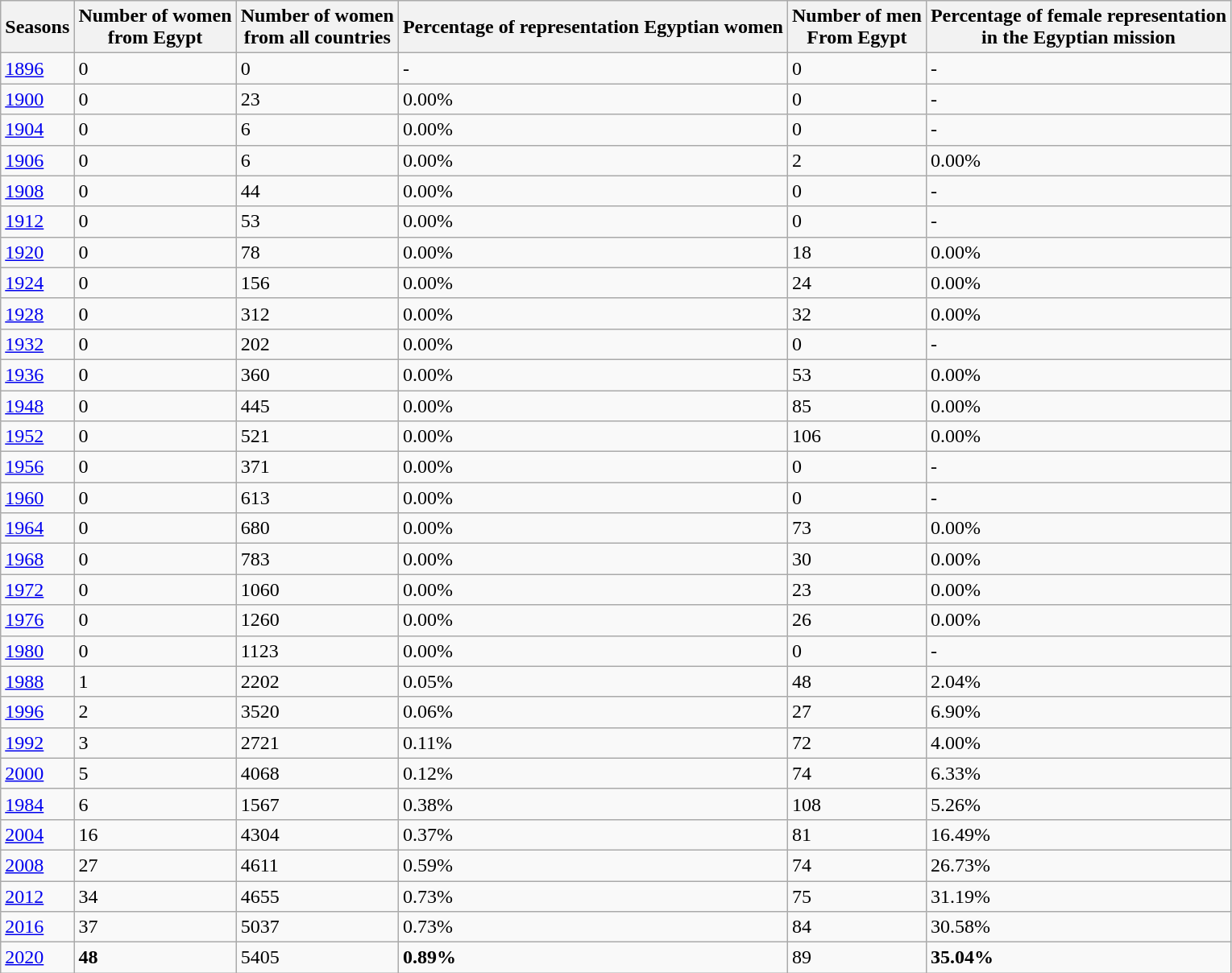<table class="wikitable sortable">
<tr>
<th>Seasons</th>
<th>Number of women<br>from Egypt</th>
<th>Number of women<br>from all countries</th>
<th>Percentage of representation Egyptian women</th>
<th>Number of men<br>From Egypt</th>
<th>Percentage of female representation<br>in the Egyptian mission</th>
</tr>
<tr>
<td><a href='#'>1896</a></td>
<td>0</td>
<td>0</td>
<td>-</td>
<td>0</td>
<td>-</td>
</tr>
<tr>
<td><a href='#'>1900</a></td>
<td>0</td>
<td>23</td>
<td>0.00%</td>
<td>0</td>
<td>-</td>
</tr>
<tr>
<td><a href='#'>1904</a></td>
<td>0</td>
<td>6</td>
<td>0.00%</td>
<td>0</td>
<td>-</td>
</tr>
<tr>
<td><a href='#'>1906</a></td>
<td>0</td>
<td>6</td>
<td>0.00%</td>
<td>2</td>
<td>0.00%</td>
</tr>
<tr>
<td><a href='#'>1908</a></td>
<td>0</td>
<td>44</td>
<td>0.00%</td>
<td>0</td>
<td>-</td>
</tr>
<tr>
<td><a href='#'>1912</a></td>
<td>0</td>
<td>53</td>
<td>0.00%</td>
<td>0</td>
<td>-</td>
</tr>
<tr>
<td><a href='#'>1920</a></td>
<td>0</td>
<td>78</td>
<td>0.00%</td>
<td>18</td>
<td>0.00%</td>
</tr>
<tr>
<td><a href='#'>1924</a></td>
<td>0</td>
<td>156</td>
<td>0.00%</td>
<td>24</td>
<td>0.00%</td>
</tr>
<tr>
<td><a href='#'>1928</a></td>
<td>0</td>
<td>312</td>
<td>0.00%</td>
<td>32</td>
<td>0.00%</td>
</tr>
<tr>
<td><a href='#'>1932</a></td>
<td>0</td>
<td>202</td>
<td>0.00%</td>
<td>0</td>
<td>-</td>
</tr>
<tr>
<td><a href='#'>1936</a></td>
<td>0</td>
<td>360</td>
<td>0.00%</td>
<td>53</td>
<td>0.00%</td>
</tr>
<tr>
<td><a href='#'>1948</a></td>
<td>0</td>
<td>445</td>
<td>0.00%</td>
<td>85</td>
<td>0.00%</td>
</tr>
<tr>
<td><a href='#'>1952</a></td>
<td>0</td>
<td>521</td>
<td>0.00%</td>
<td>106</td>
<td>0.00%</td>
</tr>
<tr>
<td><a href='#'>1956</a></td>
<td>0</td>
<td>371</td>
<td>0.00%</td>
<td>0</td>
<td>-</td>
</tr>
<tr>
<td><a href='#'>1960</a></td>
<td>0</td>
<td>613</td>
<td>0.00%</td>
<td>0</td>
<td>-</td>
</tr>
<tr>
<td><a href='#'>1964</a></td>
<td>0</td>
<td>680</td>
<td>0.00%</td>
<td>73</td>
<td>0.00%</td>
</tr>
<tr>
<td><a href='#'>1968</a></td>
<td>0</td>
<td>783</td>
<td>0.00%</td>
<td>30</td>
<td>0.00%</td>
</tr>
<tr>
<td><a href='#'>1972</a></td>
<td>0</td>
<td>1060</td>
<td>0.00%</td>
<td>23</td>
<td>0.00%</td>
</tr>
<tr>
<td><a href='#'>1976</a></td>
<td>0</td>
<td>1260</td>
<td>0.00%</td>
<td>26</td>
<td>0.00%</td>
</tr>
<tr>
<td><a href='#'>1980</a></td>
<td>0</td>
<td>1123</td>
<td>0.00%</td>
<td>0</td>
<td>-</td>
</tr>
<tr>
<td><a href='#'>1988</a></td>
<td>1</td>
<td>2202</td>
<td>0.05%</td>
<td>48</td>
<td>2.04%</td>
</tr>
<tr>
<td><a href='#'>1996</a></td>
<td>2</td>
<td>3520</td>
<td>0.06%</td>
<td>27</td>
<td>6.90%</td>
</tr>
<tr>
<td><a href='#'>1992</a></td>
<td>3</td>
<td>2721</td>
<td>0.11%</td>
<td>72</td>
<td>4.00%</td>
</tr>
<tr>
<td><a href='#'>2000</a></td>
<td>5</td>
<td>4068</td>
<td>0.12%</td>
<td>74</td>
<td>6.33%</td>
</tr>
<tr>
<td><a href='#'>1984</a></td>
<td>6</td>
<td>1567</td>
<td>0.38%</td>
<td>108</td>
<td>5.26%</td>
</tr>
<tr>
<td><a href='#'>2004</a></td>
<td>16</td>
<td>4304</td>
<td>0.37%</td>
<td>81</td>
<td>16.49%</td>
</tr>
<tr>
<td><a href='#'>2008</a></td>
<td>27</td>
<td>4611</td>
<td>0.59%</td>
<td>74</td>
<td>26.73%</td>
</tr>
<tr>
<td><a href='#'>2012</a></td>
<td>34</td>
<td>4655</td>
<td>0.73%</td>
<td>75</td>
<td>31.19%</td>
</tr>
<tr>
<td><a href='#'>2016</a></td>
<td>37</td>
<td>5037</td>
<td>0.73%</td>
<td>84</td>
<td>30.58%</td>
</tr>
<tr>
<td><a href='#'>2020</a></td>
<td><strong>48</strong></td>
<td>5405</td>
<td><strong>0.89%</strong></td>
<td>89</td>
<td><strong>35.04%</strong></td>
</tr>
</table>
